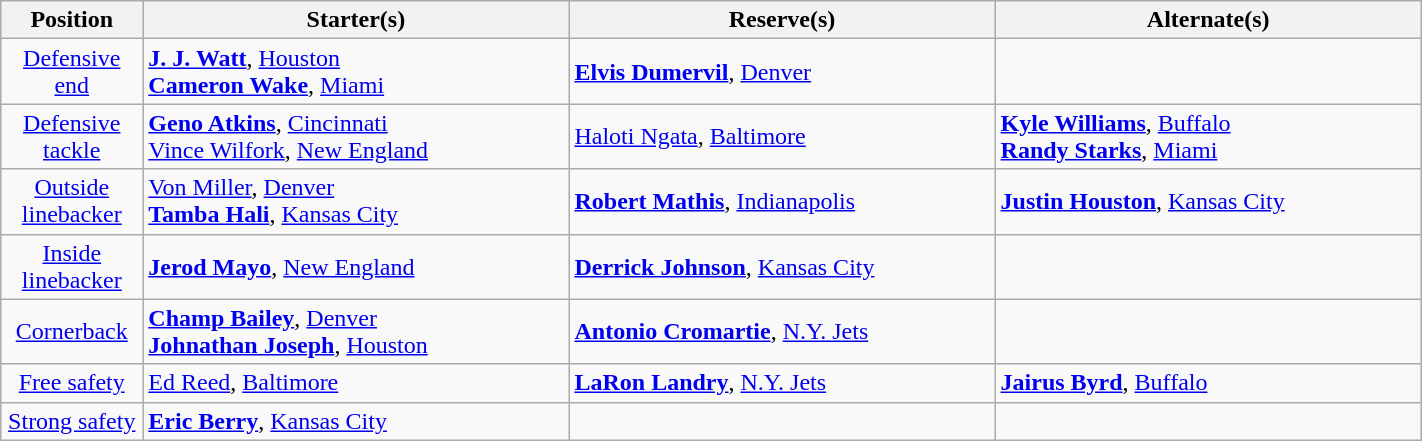<table class="wikitable" style="width:75%;">
<tr>
<th style="width:10%;">Position</th>
<th style="width:30%;">Starter(s)</th>
<th style="width:30%;">Reserve(s)</th>
<th style="width:30%;">Alternate(s)</th>
</tr>
<tr>
<td align=center><a href='#'>Defensive end</a></td>
<td> <strong><a href='#'>J. J. Watt</a></strong>, <a href='#'>Houston</a><br> <strong><a href='#'>Cameron Wake</a></strong>, <a href='#'>Miami</a></td>
<td> <strong><a href='#'>Elvis Dumervil</a></strong>, <a href='#'>Denver</a></td>
<td></td>
</tr>
<tr>
<td align=center><a href='#'>Defensive tackle</a></td>
<td> <strong><a href='#'>Geno Atkins</a></strong>, <a href='#'>Cincinnati</a><br> <a href='#'>Vince Wilfork</a>, <a href='#'>New England</a> </td>
<td> <a href='#'>Haloti Ngata</a>, <a href='#'>Baltimore</a> </td>
<td> <strong><a href='#'>Kyle Williams</a></strong>, <a href='#'>Buffalo</a> <br> <strong><a href='#'>Randy Starks</a></strong>, <a href='#'>Miami</a> </td>
</tr>
<tr>
<td align=center><a href='#'>Outside linebacker</a></td>
<td> <a href='#'>Von Miller</a>, <a href='#'>Denver</a>  <br> <strong><a href='#'>Tamba Hali</a></strong>, <a href='#'>Kansas City</a></td>
<td> <strong><a href='#'>Robert Mathis</a></strong>, <a href='#'>Indianapolis</a></td>
<td> <strong><a href='#'>Justin Houston</a></strong>, <a href='#'>Kansas City</a> </td>
</tr>
<tr>
<td align=center><a href='#'>Inside linebacker</a></td>
<td> <strong><a href='#'>Jerod Mayo</a></strong>, <a href='#'>New England</a></td>
<td> <strong><a href='#'>Derrick Johnson</a></strong>, <a href='#'>Kansas City</a></td>
<td></td>
</tr>
<tr>
<td align=center><a href='#'>Cornerback</a></td>
<td> <strong><a href='#'>Champ Bailey</a></strong>, <a href='#'>Denver</a><br> <strong><a href='#'>Johnathan Joseph</a></strong>, <a href='#'>Houston</a></td>
<td> <strong><a href='#'>Antonio Cromartie</a></strong>, <a href='#'>N.Y. Jets</a></td>
<td></td>
</tr>
<tr>
<td align=center><a href='#'>Free safety</a></td>
<td> <a href='#'>Ed Reed</a>, <a href='#'>Baltimore</a></td>
<td> <strong><a href='#'>LaRon Landry</a></strong>, <a href='#'>N.Y. Jets</a></td>
<td> <strong><a href='#'>Jairus Byrd</a></strong>, <a href='#'>Buffalo</a></td>
</tr>
<tr>
<td align=center><a href='#'>Strong safety</a></td>
<td> <strong><a href='#'>Eric Berry</a></strong>, <a href='#'>Kansas City</a></td>
<td></td>
<td></td>
</tr>
</table>
